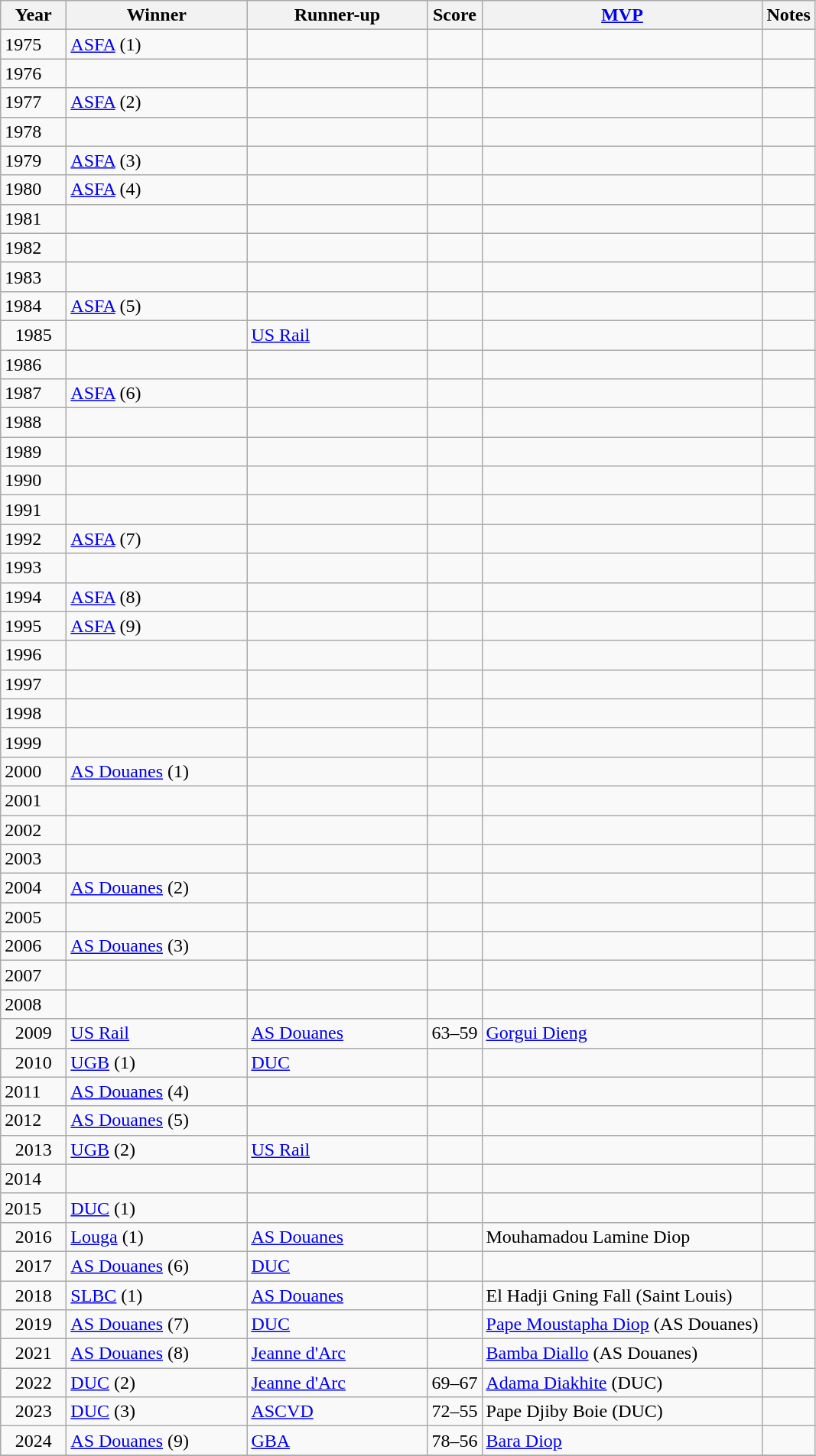<table class="wikitable sortable">
<tr>
<th width="50">Year</th>
<th width="150">Winner</th>
<th width="150">Runner-up</th>
<th>Score</th>
<th><a href='#'>MVP</a></th>
<th>Notes</th>
</tr>
<tr>
<td>1975</td>
<td><a href='#'>ASFA</a> (1)</td>
<td></td>
<td></td>
<td></td>
<td></td>
</tr>
<tr>
<td>1976</td>
<td></td>
<td></td>
<td></td>
<td></td>
<td></td>
</tr>
<tr>
<td>1977</td>
<td><a href='#'>ASFA</a> (2)</td>
<td></td>
<td></td>
<td></td>
<td></td>
</tr>
<tr>
<td>1978</td>
<td></td>
<td></td>
<td></td>
<td></td>
<td></td>
</tr>
<tr>
<td>1979</td>
<td><a href='#'>ASFA</a> (3)</td>
<td></td>
<td></td>
<td></td>
<td></td>
</tr>
<tr>
<td>1980</td>
<td><a href='#'>ASFA</a> (4)</td>
<td></td>
<td></td>
<td></td>
<td></td>
</tr>
<tr>
<td>1981</td>
<td></td>
<td></td>
<td></td>
<td></td>
<td></td>
</tr>
<tr>
<td>1982</td>
<td></td>
<td></td>
<td></td>
<td></td>
<td></td>
</tr>
<tr>
<td>1983</td>
<td></td>
<td></td>
<td></td>
<td></td>
<td></td>
</tr>
<tr>
<td>1984</td>
<td><a href='#'>ASFA</a> (5)</td>
<td></td>
<td></td>
<td></td>
<td></td>
</tr>
<tr>
<td align="center">1985</td>
<td></td>
<td><a href='#'>US Rail</a></td>
<td></td>
<td></td>
<td align="center"></td>
</tr>
<tr>
<td>1986</td>
<td></td>
<td></td>
<td></td>
<td></td>
<td></td>
</tr>
<tr>
<td>1987</td>
<td><a href='#'>ASFA</a> (6)</td>
<td></td>
<td></td>
<td></td>
<td></td>
</tr>
<tr>
<td>1988</td>
<td></td>
<td></td>
<td></td>
<td></td>
<td></td>
</tr>
<tr>
<td>1989</td>
<td></td>
<td></td>
<td></td>
<td></td>
<td></td>
</tr>
<tr>
<td>1990</td>
<td></td>
<td></td>
<td></td>
<td></td>
<td></td>
</tr>
<tr>
<td>1991</td>
<td></td>
<td></td>
<td></td>
<td></td>
<td></td>
</tr>
<tr>
<td>1992</td>
<td><a href='#'>ASFA</a> (7)</td>
<td></td>
<td></td>
<td></td>
<td></td>
</tr>
<tr>
<td>1993</td>
<td></td>
<td></td>
<td></td>
<td></td>
<td></td>
</tr>
<tr>
<td>1994</td>
<td><a href='#'>ASFA</a> (8)</td>
<td></td>
<td></td>
<td></td>
<td></td>
</tr>
<tr>
<td>1995</td>
<td><a href='#'>ASFA</a> (9)</td>
<td></td>
<td></td>
<td></td>
<td></td>
</tr>
<tr>
<td>1996</td>
<td></td>
<td></td>
<td></td>
<td></td>
<td></td>
</tr>
<tr>
<td>1997</td>
<td></td>
<td></td>
<td></td>
<td></td>
<td></td>
</tr>
<tr>
<td>1998</td>
<td></td>
<td></td>
<td></td>
<td></td>
<td></td>
</tr>
<tr>
<td>1999</td>
<td></td>
<td></td>
<td></td>
<td></td>
<td></td>
</tr>
<tr>
<td>2000</td>
<td><a href='#'>AS Douanes</a> (1)</td>
<td></td>
<td></td>
<td></td>
<td></td>
</tr>
<tr>
<td>2001</td>
<td></td>
<td></td>
<td></td>
<td></td>
<td></td>
</tr>
<tr>
<td>2002</td>
<td></td>
<td></td>
<td></td>
<td></td>
<td></td>
</tr>
<tr>
<td>2003</td>
<td></td>
<td></td>
<td></td>
<td></td>
<td></td>
</tr>
<tr>
<td>2004</td>
<td><a href='#'>AS Douanes</a> (2)</td>
<td></td>
<td></td>
<td></td>
<td></td>
</tr>
<tr>
<td>2005</td>
<td></td>
<td></td>
<td></td>
<td></td>
<td></td>
</tr>
<tr>
<td>2006</td>
<td><a href='#'>AS Douanes</a> (3)</td>
<td></td>
<td></td>
<td></td>
<td></td>
</tr>
<tr>
<td>2007</td>
<td></td>
<td></td>
<td></td>
<td></td>
<td></td>
</tr>
<tr>
<td>2008</td>
<td></td>
<td></td>
<td></td>
<td></td>
<td></td>
</tr>
<tr>
<td align="center">2009</td>
<td><a href='#'>US Rail</a></td>
<td><a href='#'>AS Douanes</a></td>
<td align="center">63–59</td>
<td><a href='#'>Gorgui Dieng</a></td>
<td align="center"></td>
</tr>
<tr>
<td align="center">2010</td>
<td><a href='#'>UGB</a> (1)</td>
<td><a href='#'>DUC</a></td>
<td></td>
<td></td>
<td align="center"></td>
</tr>
<tr>
<td>2011</td>
<td><a href='#'>AS Douanes</a> (4)</td>
<td></td>
<td></td>
<td></td>
<td></td>
</tr>
<tr>
<td>2012</td>
<td><a href='#'>AS Douanes</a> (5)</td>
<td></td>
<td></td>
<td></td>
<td></td>
</tr>
<tr>
<td align="center">2013</td>
<td><a href='#'>UGB</a> (2)</td>
<td><a href='#'>US Rail</a></td>
<td></td>
<td></td>
<td align="center"></td>
</tr>
<tr>
<td>2014</td>
<td></td>
<td></td>
<td></td>
<td></td>
<td></td>
</tr>
<tr>
<td>2015</td>
<td><a href='#'>DUC</a> (1)</td>
<td></td>
<td></td>
<td></td>
<td></td>
</tr>
<tr>
<td align="center">2016</td>
<td><a href='#'>Louga</a> (1)</td>
<td><a href='#'>AS Douanes</a></td>
<td></td>
<td>Mouhamadou Lamine Diop</td>
<td align="center"></td>
</tr>
<tr>
<td align="center">2017</td>
<td><a href='#'>AS Douanes</a> (6)</td>
<td><a href='#'>DUC</a></td>
<td></td>
<td></td>
<td align="center"></td>
</tr>
<tr>
<td align="center">2018</td>
<td><a href='#'>SLBC</a> (1)</td>
<td><a href='#'>AS Douanes</a></td>
<td></td>
<td>El Hadji Gning Fall (Saint Louis)</td>
<td align="center"></td>
</tr>
<tr>
<td align="center">2019</td>
<td><a href='#'>AS Douanes</a> (7)</td>
<td><a href='#'>DUC</a></td>
<td></td>
<td><a href='#'>Pape Moustapha Diop</a> (AS Douanes)</td>
<td></td>
</tr>
<tr>
<td align="center">2021</td>
<td><a href='#'>AS Douanes</a> (8)</td>
<td><a href='#'>Jeanne d'Arc</a></td>
<td></td>
<td><a href='#'>Bamba Diallo</a> (AS Douanes)</td>
<td></td>
</tr>
<tr>
<td align="center">2022</td>
<td><a href='#'>DUC</a> (2)</td>
<td><a href='#'>Jeanne d'Arc</a></td>
<td align="center">69–67</td>
<td><a href='#'>Adama Diakhite</a> (DUC)</td>
<td align="center"></td>
</tr>
<tr>
<td align="center">2023</td>
<td><a href='#'>DUC</a> (3)</td>
<td><a href='#'>ASCVD</a></td>
<td align="center">72–55</td>
<td>Pape Djiby Boie (DUC)</td>
<td align="center"></td>
</tr>
<tr>
<td align="center">2024</td>
<td><a href='#'>AS Douanes</a> (9)</td>
<td><a href='#'>GBA</a></td>
<td align="center">78–56</td>
<td><a href='#'>Bara Diop</a></td>
<td align="center"></td>
</tr>
<tr>
</tr>
</table>
